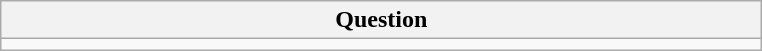<table class="wikitable">
<tr>
<th>Question</th>
</tr>
<tr>
<td style="width:500px;"></td>
</tr>
</table>
